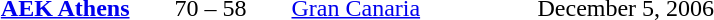<table style="text-align:center">
<tr>
<th width=160></th>
<th width=100></th>
<th width=160></th>
<th width=200></th>
</tr>
<tr>
<td align=right><strong><a href='#'>AEK Athens</a></strong> </td>
<td>70 – 58</td>
<td align=left> <a href='#'>Gran Canaria</a></td>
<td align=left>December 5, 2006</td>
</tr>
</table>
